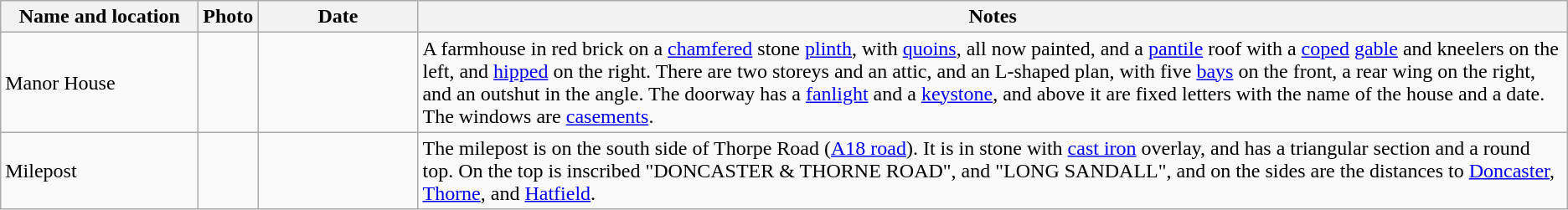<table class="wikitable">
<tr>
<th width=150>Name and location</th>
<th>Photo</th>
<th width=120>Date</th>
<th>Notes</th>
</tr>
<tr>
<td>Manor House<br><small></small></td>
<td></td>
<td align="center"></td>
<td>A farmhouse in red brick on a <a href='#'>chamfered</a> stone <a href='#'>plinth</a>, with <a href='#'>quoins</a>, all now painted, and a <a href='#'>pantile</a> roof with a <a href='#'>coped</a> <a href='#'>gable</a> and kneelers on the left, and <a href='#'>hipped</a> on the right.  There are two storeys and an attic, and an L-shaped plan, with five <a href='#'>bays</a> on the front, a rear wing on the right, and an outshut in the angle. The doorway has a <a href='#'>fanlight</a> and a <a href='#'>keystone</a>, and above it are fixed letters with the name of the house and a date.  The windows are <a href='#'>casements</a>.</td>
</tr>
<tr>
<td>Milepost<br><small></small></td>
<td></td>
<td align="center"></td>
<td>The milepost is on the south side of Thorpe Road (<a href='#'>A18 road</a>).  It is in stone with <a href='#'>cast iron</a> overlay, and has a triangular section and a round top.  On the top is inscribed "DONCASTER & THORNE ROAD", and "LONG SANDALL", and on the sides are the distances to <a href='#'>Doncaster</a>, <a href='#'>Thorne</a>, and <a href='#'>Hatfield</a>.</td>
</tr>
</table>
